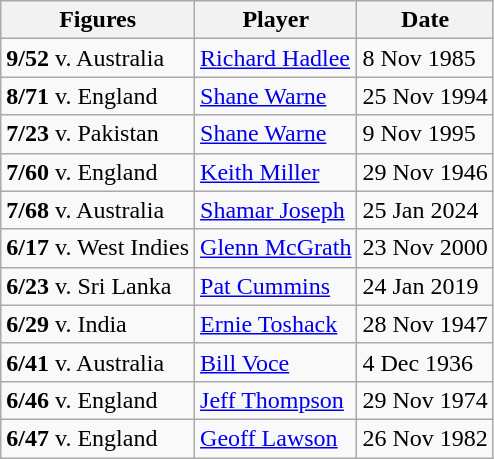<table class="wikitable">
<tr>
<th>Figures</th>
<th>Player</th>
<th>Date</th>
</tr>
<tr>
<td><strong>9/52</strong> v. Australia</td>
<td> <a href='#'>Richard Hadlee</a></td>
<td>8 Nov 1985</td>
</tr>
<tr>
<td><strong>8/71</strong> v. England</td>
<td> <a href='#'>Shane Warne</a></td>
<td>25 Nov 1994</td>
</tr>
<tr>
<td><strong>7/23</strong> v. Pakistan</td>
<td> <a href='#'>Shane Warne</a></td>
<td>9 Nov 1995</td>
</tr>
<tr>
<td><strong>7/60</strong> v. England</td>
<td> <a href='#'>Keith Miller</a></td>
<td>29 Nov 1946</td>
</tr>
<tr>
<td><strong>7/68</strong> v. Australia</td>
<td> <a href='#'>Shamar Joseph</a></td>
<td>25 Jan 2024</td>
</tr>
<tr>
<td><strong>6/17</strong> v. West Indies</td>
<td> <a href='#'>Glenn McGrath</a></td>
<td>23 Nov 2000</td>
</tr>
<tr>
<td><strong>6/23</strong> v. Sri Lanka</td>
<td> <a href='#'>Pat Cummins</a></td>
<td>24 Jan 2019</td>
</tr>
<tr>
<td><strong>6/29</strong> v. India</td>
<td> <a href='#'>Ernie Toshack</a></td>
<td>28 Nov 1947</td>
</tr>
<tr>
<td><strong>6/41</strong> v. Australia</td>
<td> <a href='#'>Bill Voce</a></td>
<td>4 Dec 1936</td>
</tr>
<tr>
<td><strong>6/46</strong> v. England</td>
<td> <a href='#'>Jeff Thompson</a></td>
<td>29 Nov 1974</td>
</tr>
<tr>
<td><strong>6/47</strong> v. England</td>
<td> <a href='#'>Geoff Lawson</a></td>
<td>26 Nov 1982</td>
</tr>
</table>
